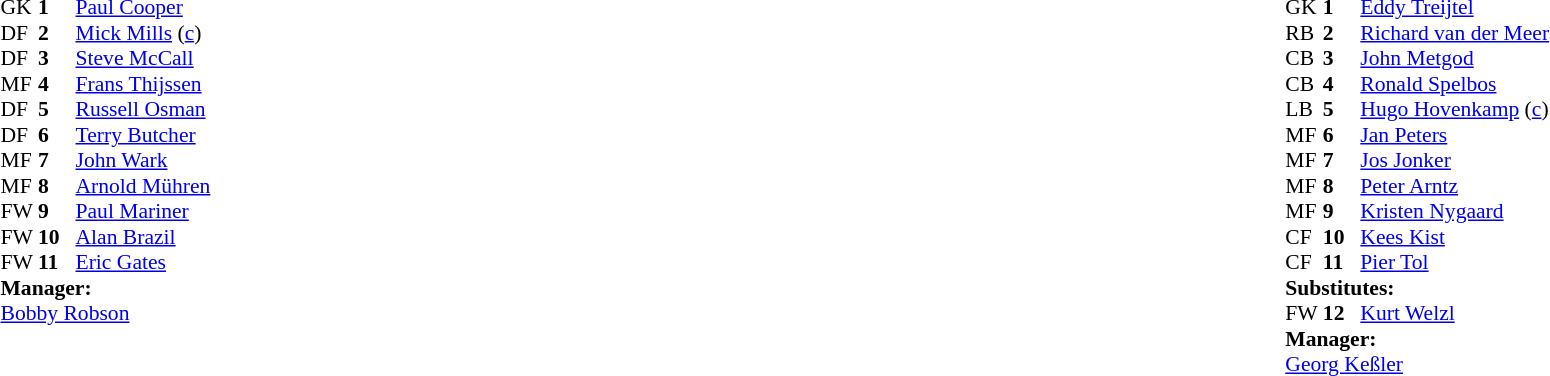<table width="100%">
<tr>
<td valign="top" width="50%"><br><table style="font-size: 90%" cellspacing="0" cellpadding="0">
<tr>
<th width=25></th>
<th width=25></th>
</tr>
<tr>
<td>GK</td>
<td><strong>1</strong></td>
<td> <a href='#'>Paul Cooper</a></td>
</tr>
<tr>
<td>DF</td>
<td><strong>2</strong></td>
<td> <a href='#'>Mick Mills</a> (<a href='#'>c</a>)</td>
</tr>
<tr>
<td>DF</td>
<td><strong>3</strong></td>
<td> <a href='#'>Steve McCall</a></td>
</tr>
<tr>
<td>MF</td>
<td><strong>4</strong></td>
<td> <a href='#'>Frans Thijssen</a></td>
</tr>
<tr>
<td>DF</td>
<td><strong>5</strong></td>
<td> <a href='#'>Russell Osman</a></td>
</tr>
<tr>
<td>DF</td>
<td><strong>6</strong></td>
<td> <a href='#'>Terry Butcher</a></td>
</tr>
<tr>
<td>MF</td>
<td><strong>7</strong></td>
<td> <a href='#'>John Wark</a></td>
</tr>
<tr>
<td>MF</td>
<td><strong>8</strong></td>
<td> <a href='#'>Arnold Mühren</a></td>
</tr>
<tr>
<td>FW</td>
<td><strong>9</strong></td>
<td> <a href='#'>Paul Mariner</a></td>
</tr>
<tr>
<td>FW</td>
<td><strong>10</strong></td>
<td> <a href='#'>Alan Brazil</a></td>
</tr>
<tr>
<td>FW</td>
<td><strong>11</strong></td>
<td> <a href='#'>Eric Gates</a></td>
</tr>
<tr>
<td colspan=3><strong>Manager:</strong></td>
</tr>
<tr>
<td colspan=4> <a href='#'>Bobby Robson</a></td>
</tr>
</table>
</td>
<td valign="top" width="50%"><br><table style="font-size:90%" cellspacing="0" cellpadding="0" align="center">
<tr>
<th width=25></th>
<th width=25></th>
</tr>
<tr>
<td>GK</td>
<td><strong>1</strong></td>
<td> <a href='#'>Eddy Treijtel</a></td>
</tr>
<tr>
<td>RB</td>
<td><strong>2</strong></td>
<td> <a href='#'>Richard van der Meer</a></td>
</tr>
<tr>
<td>CB</td>
<td><strong>3</strong></td>
<td> <a href='#'>John Metgod</a></td>
</tr>
<tr>
<td>CB</td>
<td><strong>4</strong></td>
<td> <a href='#'>Ronald Spelbos</a></td>
</tr>
<tr>
<td>LB</td>
<td><strong>5</strong></td>
<td> <a href='#'>Hugo Hovenkamp</a> (<a href='#'>c</a>)</td>
</tr>
<tr>
<td>MF</td>
<td><strong>6</strong></td>
<td> <a href='#'>Jan Peters</a></td>
</tr>
<tr>
<td>MF</td>
<td><strong>7</strong></td>
<td> <a href='#'>Jos Jonker</a></td>
</tr>
<tr>
<td>MF</td>
<td><strong>8</strong></td>
<td> <a href='#'>Peter Arntz</a></td>
</tr>
<tr>
<td>MF</td>
<td><strong>9</strong></td>
<td> <a href='#'>Kristen Nygaard</a></td>
<td></td>
<td></td>
</tr>
<tr>
<td>CF</td>
<td><strong>10</strong></td>
<td> <a href='#'>Kees Kist</a></td>
</tr>
<tr>
<td>CF</td>
<td><strong>11</strong></td>
<td> <a href='#'>Pier Tol</a></td>
</tr>
<tr>
<td colspan=3><strong>Substitutes:</strong></td>
</tr>
<tr>
<td>FW</td>
<td><strong>12</strong></td>
<td> <a href='#'>Kurt Welzl</a></td>
<td></td>
<td></td>
</tr>
<tr>
<td colspan=3><strong>Manager:</strong></td>
</tr>
<tr>
<td colspan=4> <a href='#'>Georg Keßler</a></td>
</tr>
</table>
</td>
</tr>
</table>
